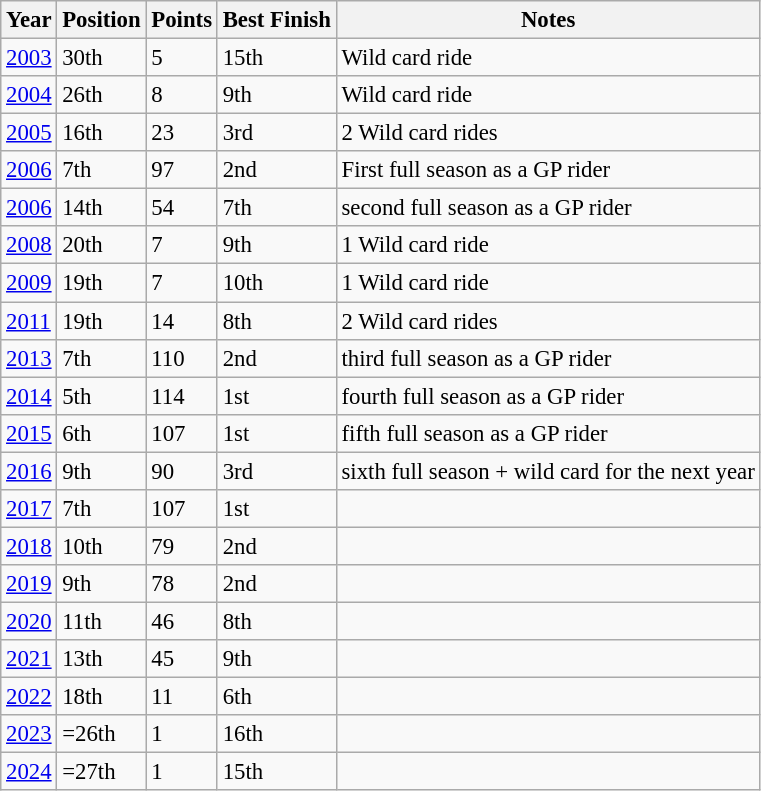<table class="wikitable"   style="font-size: 95%;">
<tr>
<th>Year</th>
<th>Position</th>
<th>Points</th>
<th>Best Finish</th>
<th>Notes</th>
</tr>
<tr>
<td><a href='#'>2003</a></td>
<td>30th</td>
<td>5</td>
<td>15th</td>
<td>Wild card ride</td>
</tr>
<tr>
<td><a href='#'>2004</a></td>
<td>26th</td>
<td>8</td>
<td>9th</td>
<td>Wild card ride</td>
</tr>
<tr>
<td><a href='#'>2005</a></td>
<td>16th</td>
<td>23</td>
<td>3rd</td>
<td>2 Wild card rides</td>
</tr>
<tr>
<td><a href='#'>2006</a></td>
<td>7th</td>
<td>97</td>
<td>2nd</td>
<td>First full season as a GP rider</td>
</tr>
<tr>
<td><a href='#'>2006</a></td>
<td>14th</td>
<td>54</td>
<td>7th</td>
<td>second full season as a GP rider</td>
</tr>
<tr>
<td><a href='#'>2008</a></td>
<td>20th</td>
<td>7</td>
<td>9th</td>
<td>1 Wild card ride</td>
</tr>
<tr>
<td><a href='#'>2009</a></td>
<td>19th</td>
<td>7</td>
<td>10th</td>
<td>1 Wild card ride</td>
</tr>
<tr>
<td><a href='#'>2011</a></td>
<td>19th</td>
<td>14</td>
<td>8th</td>
<td>2 Wild card rides</td>
</tr>
<tr>
<td><a href='#'>2013</a></td>
<td>7th</td>
<td>110</td>
<td>2nd</td>
<td>third full season as a GP rider</td>
</tr>
<tr>
<td><a href='#'>2014</a></td>
<td>5th</td>
<td>114</td>
<td>1st</td>
<td>fourth full season as a GP rider</td>
</tr>
<tr>
<td><a href='#'>2015</a></td>
<td>6th</td>
<td>107</td>
<td>1st</td>
<td>fifth full season as a GP rider</td>
</tr>
<tr>
<td><a href='#'>2016</a></td>
<td>9th</td>
<td>90</td>
<td>3rd</td>
<td>sixth full season + wild card for the next year</td>
</tr>
<tr>
<td><a href='#'>2017</a></td>
<td>7th</td>
<td>107</td>
<td>1st</td>
<td></td>
</tr>
<tr>
<td><a href='#'>2018</a></td>
<td>10th</td>
<td>79</td>
<td>2nd</td>
<td></td>
</tr>
<tr>
<td><a href='#'>2019</a></td>
<td>9th</td>
<td>78</td>
<td>2nd</td>
<td></td>
</tr>
<tr>
<td><a href='#'>2020</a></td>
<td>11th</td>
<td>46</td>
<td>8th</td>
<td></td>
</tr>
<tr>
<td><a href='#'>2021</a></td>
<td>13th</td>
<td>45</td>
<td>9th</td>
<td></td>
</tr>
<tr>
<td><a href='#'>2022</a></td>
<td>18th</td>
<td>11</td>
<td>6th</td>
<td></td>
</tr>
<tr>
<td><a href='#'>2023</a></td>
<td>=26th</td>
<td>1</td>
<td>16th</td>
<td></td>
</tr>
<tr>
<td><a href='#'>2024</a></td>
<td>=27th</td>
<td>1</td>
<td>15th</td>
<td></td>
</tr>
</table>
